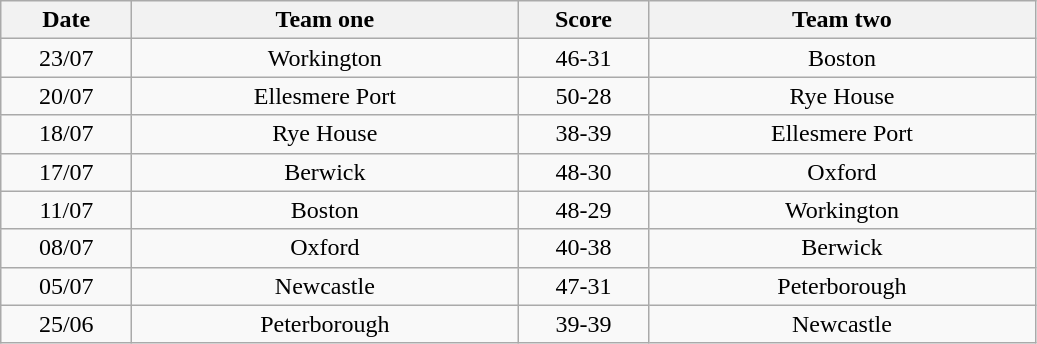<table class="wikitable" style="text-align: center">
<tr>
<th width=80>Date</th>
<th width=250>Team one</th>
<th width=80>Score</th>
<th width=250>Team two</th>
</tr>
<tr>
<td>23/07</td>
<td>Workington</td>
<td>46-31</td>
<td>Boston</td>
</tr>
<tr>
<td>20/07</td>
<td>Ellesmere Port</td>
<td>50-28</td>
<td>Rye House</td>
</tr>
<tr>
<td>18/07</td>
<td>Rye House</td>
<td>38-39</td>
<td>Ellesmere Port</td>
</tr>
<tr>
<td>17/07</td>
<td>Berwick</td>
<td>48-30</td>
<td>Oxford</td>
</tr>
<tr>
<td>11/07</td>
<td>Boston</td>
<td>48-29</td>
<td>Workington</td>
</tr>
<tr>
<td>08/07</td>
<td>Oxford</td>
<td>40-38</td>
<td>Berwick</td>
</tr>
<tr>
<td>05/07</td>
<td>Newcastle</td>
<td>47-31</td>
<td>Peterborough</td>
</tr>
<tr>
<td>25/06</td>
<td>Peterborough</td>
<td>39-39</td>
<td>Newcastle</td>
</tr>
</table>
